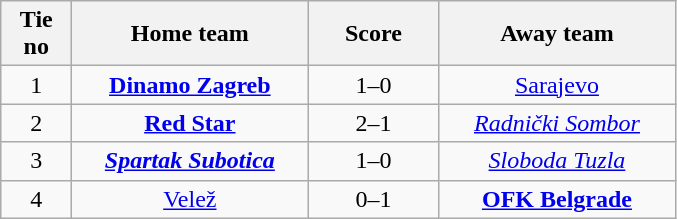<table class="wikitable" style="text-align: center">
<tr>
<th width=40>Tie no</th>
<th width=150>Home team</th>
<th width=80>Score</th>
<th width=150>Away team</th>
</tr>
<tr>
<td>1</td>
<td><strong><a href='#'>Dinamo Zagreb</a></strong></td>
<td>1–0</td>
<td><a href='#'>Sarajevo</a></td>
</tr>
<tr>
<td>2</td>
<td><strong><a href='#'>Red Star</a></strong></td>
<td>2–1</td>
<td><em><a href='#'>Radnički Sombor</a></em></td>
</tr>
<tr>
<td>3</td>
<td><strong><em><a href='#'>Spartak Subotica</a></em></strong></td>
<td>1–0</td>
<td><em><a href='#'>Sloboda Tuzla</a></em></td>
</tr>
<tr>
<td>4</td>
<td><a href='#'>Velež</a></td>
<td>0–1</td>
<td><strong><a href='#'>OFK Belgrade</a></strong></td>
</tr>
</table>
